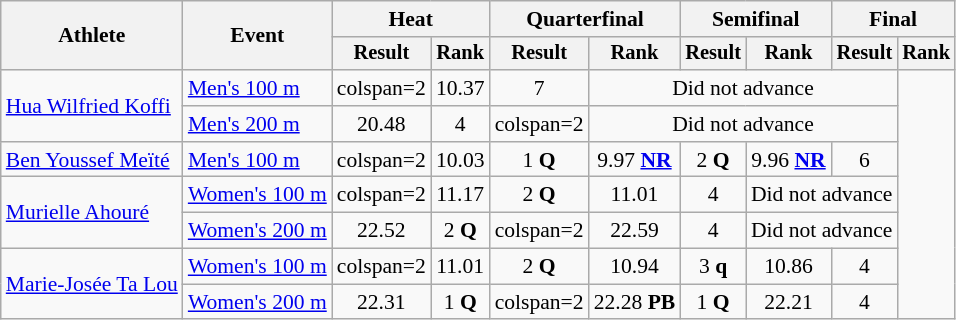<table class="wikitable" style="font-size:90%">
<tr>
<th rowspan="2">Athlete</th>
<th rowspan="2">Event</th>
<th colspan="2">Heat</th>
<th colspan="2">Quarterfinal</th>
<th colspan="2">Semifinal</th>
<th colspan="2">Final</th>
</tr>
<tr style="font-size:95%">
<th>Result</th>
<th>Rank</th>
<th>Result</th>
<th>Rank</th>
<th>Result</th>
<th>Rank</th>
<th>Result</th>
<th>Rank</th>
</tr>
<tr align=center>
<td align=left rowspan=2><a href='#'>Hua Wilfried Koffi</a></td>
<td align=left><a href='#'>Men's 100 m</a></td>
<td>colspan=2 </td>
<td>10.37</td>
<td>7</td>
<td colspan=4>Did not advance</td>
</tr>
<tr align=center>
<td align=left><a href='#'>Men's 200 m</a></td>
<td>20.48</td>
<td>4</td>
<td>colspan=2 </td>
<td colspan=4>Did not advance</td>
</tr>
<tr align=center>
<td align=left><a href='#'>Ben Youssef Meïté</a></td>
<td align=left><a href='#'>Men's 100 m</a></td>
<td>colspan=2 </td>
<td>10.03</td>
<td>1 <strong>Q</strong></td>
<td>9.97 <strong><a href='#'>NR</a></strong></td>
<td>2 <strong>Q</strong></td>
<td>9.96 <strong><a href='#'>NR</a></strong></td>
<td>6</td>
</tr>
<tr align=center>
<td align=left rowspan=2><a href='#'>Murielle Ahouré</a></td>
<td align=left><a href='#'>Women's 100 m</a></td>
<td>colspan=2 </td>
<td>11.17</td>
<td>2 <strong>Q</strong></td>
<td>11.01</td>
<td>4</td>
<td colspan=2>Did not advance</td>
</tr>
<tr align=center>
<td align=left><a href='#'>Women's 200 m</a></td>
<td>22.52</td>
<td>2 <strong>Q</strong></td>
<td>colspan=2 </td>
<td>22.59</td>
<td>4</td>
<td colspan=2>Did not advance</td>
</tr>
<tr align=center>
<td align=left rowspan=2><a href='#'>Marie-Josée Ta Lou</a></td>
<td align=left><a href='#'>Women's 100 m</a></td>
<td>colspan=2 </td>
<td>11.01</td>
<td>2 <strong>Q</strong></td>
<td>10.94</td>
<td>3 <strong>q</strong></td>
<td>10.86</td>
<td>4</td>
</tr>
<tr align=center>
<td align=left><a href='#'>Women's 200 m</a></td>
<td>22.31</td>
<td>1 <strong>Q</strong></td>
<td>colspan=2 </td>
<td>22.28 <strong>PB</strong></td>
<td>1 <strong>Q</strong></td>
<td>22.21</td>
<td>4</td>
</tr>
</table>
